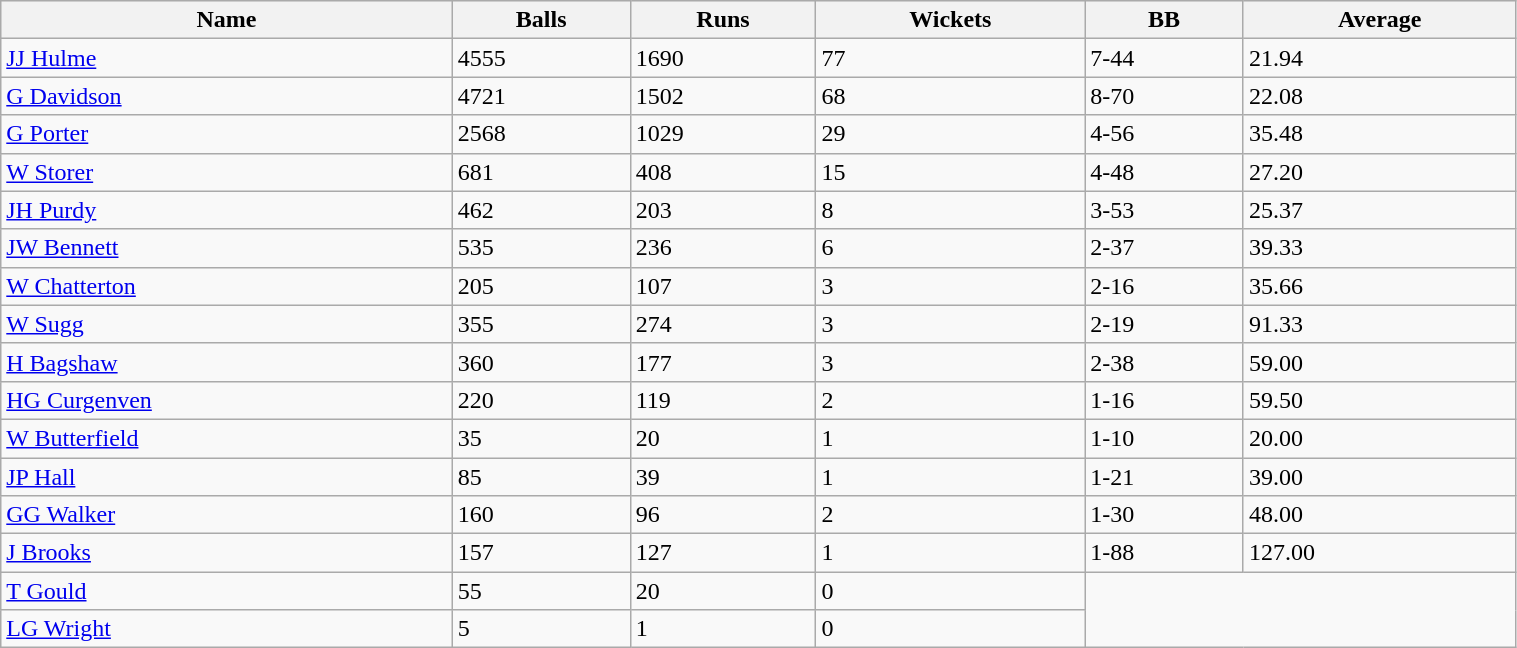<table class="wikitable sortable" width="80%"Name Balls Mdns Runs Wkts BB Ave 5wI 10wM>
<tr bgcolor="#efefef">
<th>Name</th>
<th>Balls</th>
<th>Runs</th>
<th>Wickets</th>
<th>BB</th>
<th>Average</th>
</tr>
<tr>
<td><a href='#'>JJ Hulme</a></td>
<td>4555</td>
<td>1690</td>
<td>77</td>
<td>7-44</td>
<td>21.94</td>
</tr>
<tr>
<td><a href='#'>G Davidson</a></td>
<td>4721</td>
<td>1502</td>
<td>68</td>
<td>8-70</td>
<td>22.08</td>
</tr>
<tr>
<td><a href='#'>G Porter</a></td>
<td>2568</td>
<td>1029</td>
<td>29</td>
<td>4-56</td>
<td>35.48</td>
</tr>
<tr>
<td><a href='#'>W Storer</a></td>
<td>681</td>
<td>408</td>
<td>15</td>
<td>4-48</td>
<td>27.20</td>
</tr>
<tr>
<td><a href='#'>JH Purdy</a></td>
<td>462</td>
<td>203</td>
<td>8</td>
<td>3-53</td>
<td>25.37</td>
</tr>
<tr>
<td><a href='#'>JW Bennett</a></td>
<td>535</td>
<td>236</td>
<td>6</td>
<td>2-37</td>
<td>39.33</td>
</tr>
<tr>
<td><a href='#'>W Chatterton</a></td>
<td>205</td>
<td>107</td>
<td>3</td>
<td>2-16</td>
<td>35.66</td>
</tr>
<tr>
<td><a href='#'>W Sugg</a></td>
<td>355</td>
<td>274</td>
<td>3</td>
<td>2-19</td>
<td>91.33</td>
</tr>
<tr>
<td><a href='#'>H Bagshaw</a></td>
<td>360</td>
<td>177</td>
<td>3</td>
<td>2-38</td>
<td>59.00</td>
</tr>
<tr>
<td><a href='#'>HG Curgenven</a></td>
<td>220</td>
<td>119</td>
<td>2</td>
<td>1-16</td>
<td>59.50</td>
</tr>
<tr>
<td><a href='#'>W Butterfield</a></td>
<td>35</td>
<td>20</td>
<td>1</td>
<td>1-10</td>
<td>20.00</td>
</tr>
<tr>
<td><a href='#'>JP Hall</a></td>
<td>85</td>
<td>39</td>
<td>1</td>
<td>1-21</td>
<td>39.00</td>
</tr>
<tr>
<td><a href='#'>GG Walker</a></td>
<td>160</td>
<td>96</td>
<td>2</td>
<td>1-30</td>
<td>48.00</td>
</tr>
<tr>
<td><a href='#'>J Brooks</a></td>
<td>157</td>
<td>127</td>
<td>1</td>
<td>1-88</td>
<td>127.00</td>
</tr>
<tr>
<td><a href='#'>T Gould</a></td>
<td>55</td>
<td>20</td>
<td>0</td>
</tr>
<tr>
<td><a href='#'>LG Wright</a></td>
<td>5</td>
<td>1</td>
<td>0</td>
</tr>
</table>
